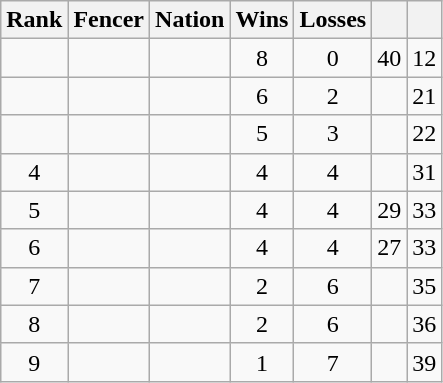<table class="wikitable sortable" style="text-align: center;">
<tr>
<th>Rank</th>
<th>Fencer</th>
<th>Nation</th>
<th>Wins</th>
<th>Losses</th>
<th></th>
<th></th>
</tr>
<tr>
<td></td>
<td align=left></td>
<td align=left></td>
<td>8</td>
<td>0</td>
<td>40</td>
<td>12</td>
</tr>
<tr>
<td></td>
<td align=left></td>
<td align=left></td>
<td>6</td>
<td>2</td>
<td></td>
<td>21</td>
</tr>
<tr>
<td></td>
<td align=left></td>
<td align=left></td>
<td>5</td>
<td>3</td>
<td></td>
<td>22</td>
</tr>
<tr>
<td>4</td>
<td align=left></td>
<td align=left></td>
<td>4</td>
<td>4</td>
<td></td>
<td>31</td>
</tr>
<tr>
<td>5</td>
<td align=left></td>
<td align=left></td>
<td>4</td>
<td>4</td>
<td>29</td>
<td>33</td>
</tr>
<tr>
<td>6</td>
<td align=left></td>
<td align=left></td>
<td>4</td>
<td>4</td>
<td>27</td>
<td>33</td>
</tr>
<tr>
<td>7</td>
<td align=left></td>
<td align=left></td>
<td>2</td>
<td>6</td>
<td></td>
<td>35</td>
</tr>
<tr>
<td>8</td>
<td align=left></td>
<td align=left></td>
<td>2</td>
<td>6</td>
<td></td>
<td>36</td>
</tr>
<tr>
<td>9</td>
<td align=left></td>
<td align=left></td>
<td>1</td>
<td>7</td>
<td></td>
<td>39</td>
</tr>
</table>
